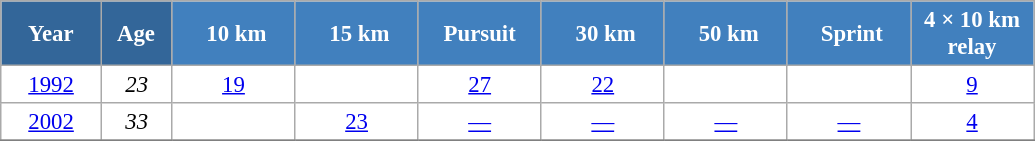<table class="wikitable" style="font-size:95%; text-align:center; border:grey solid 1px; border-collapse:collapse; background:#ffffff;">
<tr>
<th style="background-color:#369; color:white; width:60px;"> Year </th>
<th style="background-color:#369; color:white; width:40px;"> Age </th>
<th style="background-color:#4180be; color:white; width:75px;"> 10 km</th>
<th style="background-color:#4180be; color:white; width:75px;"> 15 km</th>
<th style="background-color:#4180be; color:white; width:75px;"> Pursuit </th>
<th style="background-color:#4180be; color:white; width:75px;"> 30 km</th>
<th style="background-color:#4180be; color:white; width:75px;"> 50 km</th>
<th style="background-color:#4180be; color:white; width:75px;"> Sprint</th>
<th style="background-color:#4180be; color:white; width:75px;"> 4 × 10 km <br> relay </th>
</tr>
<tr>
<td><a href='#'>1992</a></td>
<td><em>23</em></td>
<td><a href='#'>19</a></td>
<td></td>
<td><a href='#'>27</a></td>
<td><a href='#'>22</a></td>
<td><a href='#'></a></td>
<td></td>
<td><a href='#'>9</a></td>
</tr>
<tr>
<td><a href='#'>2002</a></td>
<td><em>33</em></td>
<td></td>
<td><a href='#'>23</a></td>
<td><a href='#'>—</a></td>
<td><a href='#'>—</a></td>
<td><a href='#'>—</a></td>
<td><a href='#'>—</a></td>
<td><a href='#'>4</a></td>
</tr>
<tr>
</tr>
</table>
